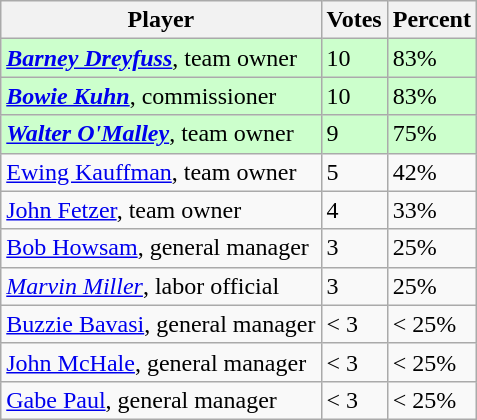<table class="wikitable">
<tr>
<th>Player</th>
<th>Votes</th>
<th>Percent</th>
</tr>
<tr bgcolor=ccffcc>
<td><strong><em><a href='#'>Barney Dreyfuss</a></em></strong>, team owner</td>
<td>10</td>
<td>83%</td>
</tr>
<tr bgcolor=ccffcc>
<td><strong><em><a href='#'>Bowie Kuhn</a></em></strong>, commissioner</td>
<td>10</td>
<td>83%</td>
</tr>
<tr bgcolor=ccffcc>
<td><strong><em><a href='#'>Walter O'Malley</a></em></strong>, team owner</td>
<td>9</td>
<td>75%</td>
</tr>
<tr>
<td><a href='#'>Ewing Kauffman</a>, team owner</td>
<td>5</td>
<td>42%</td>
</tr>
<tr>
<td><a href='#'>John Fetzer</a>, team owner</td>
<td>4</td>
<td>33%</td>
</tr>
<tr>
<td><a href='#'>Bob Howsam</a>, general manager</td>
<td>3</td>
<td>25%</td>
</tr>
<tr>
<td><em><a href='#'>Marvin Miller</a></em>, labor official</td>
<td>3</td>
<td>25%</td>
</tr>
<tr>
<td><a href='#'>Buzzie Bavasi</a>, general manager</td>
<td>< 3</td>
<td>< 25%</td>
</tr>
<tr>
<td><a href='#'>John McHale</a>, general manager</td>
<td>< 3</td>
<td>< 25%</td>
</tr>
<tr>
<td><a href='#'>Gabe Paul</a>, general manager</td>
<td>< 3</td>
<td>< 25%</td>
</tr>
</table>
